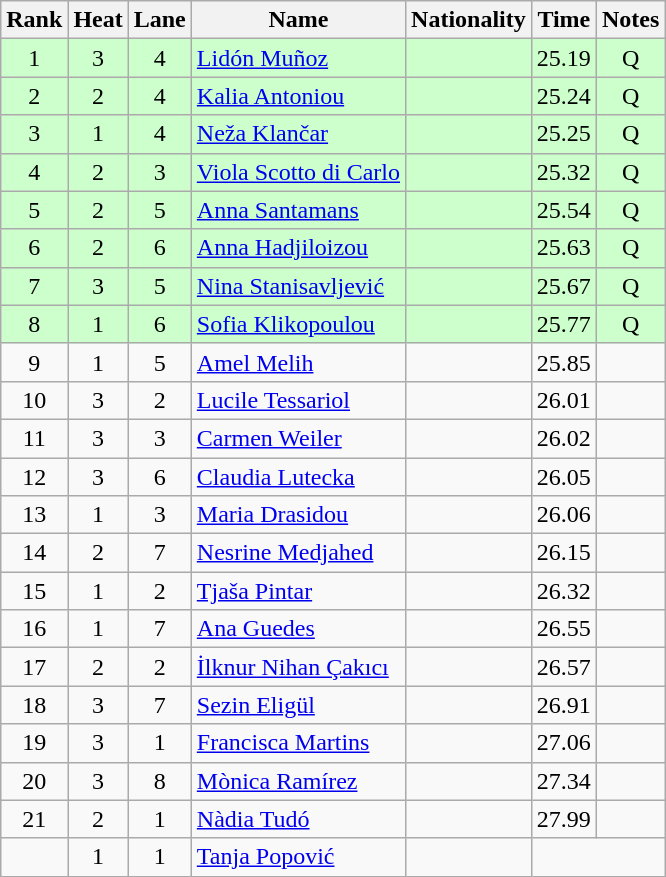<table class="wikitable sortable" style="text-align:center">
<tr>
<th>Rank</th>
<th>Heat</th>
<th>Lane</th>
<th>Name</th>
<th>Nationality</th>
<th>Time</th>
<th>Notes</th>
</tr>
<tr bgcolor=ccffcc>
<td>1</td>
<td>3</td>
<td>4</td>
<td align=left><a href='#'>Lidón Muñoz</a></td>
<td align=left></td>
<td>25.19</td>
<td>Q</td>
</tr>
<tr bgcolor=ccffcc>
<td>2</td>
<td>2</td>
<td>4</td>
<td align=left><a href='#'>Kalia Antoniou</a></td>
<td align=left></td>
<td>25.24</td>
<td>Q</td>
</tr>
<tr bgcolor=ccffcc>
<td>3</td>
<td>1</td>
<td>4</td>
<td align=left><a href='#'>Neža Klančar</a></td>
<td align=left></td>
<td>25.25</td>
<td>Q</td>
</tr>
<tr bgcolor=ccffcc>
<td>4</td>
<td>2</td>
<td>3</td>
<td align=left><a href='#'>Viola Scotto di Carlo</a></td>
<td align=left></td>
<td>25.32</td>
<td>Q</td>
</tr>
<tr bgcolor=ccffcc>
<td>5</td>
<td>2</td>
<td>5</td>
<td align=left><a href='#'>Anna Santamans</a></td>
<td align=left></td>
<td>25.54</td>
<td>Q</td>
</tr>
<tr bgcolor=ccffcc>
<td>6</td>
<td>2</td>
<td>6</td>
<td align=left><a href='#'>Anna Hadjiloizou</a></td>
<td align=left></td>
<td>25.63</td>
<td>Q</td>
</tr>
<tr bgcolor=ccffcc>
<td>7</td>
<td>3</td>
<td>5</td>
<td align=left><a href='#'>Nina Stanisavljević</a></td>
<td align=left></td>
<td>25.67</td>
<td>Q</td>
</tr>
<tr bgcolor=ccffcc>
<td>8</td>
<td>1</td>
<td>6</td>
<td align=left><a href='#'>Sofia Klikopoulou</a></td>
<td align=left></td>
<td>25.77</td>
<td>Q</td>
</tr>
<tr>
<td>9</td>
<td>1</td>
<td>5</td>
<td align=left><a href='#'>Amel Melih</a></td>
<td align=left></td>
<td>25.85</td>
<td></td>
</tr>
<tr>
<td>10</td>
<td>3</td>
<td>2</td>
<td align=left><a href='#'>Lucile Tessariol</a></td>
<td align=left></td>
<td>26.01</td>
<td></td>
</tr>
<tr>
<td>11</td>
<td>3</td>
<td>3</td>
<td align=left><a href='#'>Carmen Weiler</a></td>
<td align=left></td>
<td>26.02</td>
<td></td>
</tr>
<tr>
<td>12</td>
<td>3</td>
<td>6</td>
<td align=left><a href='#'>Claudia Lutecka</a></td>
<td align=left></td>
<td>26.05</td>
<td></td>
</tr>
<tr>
<td>13</td>
<td>1</td>
<td>3</td>
<td align=left><a href='#'>Maria Drasidou</a></td>
<td align=left></td>
<td>26.06</td>
<td></td>
</tr>
<tr>
<td>14</td>
<td>2</td>
<td>7</td>
<td align=left><a href='#'>Nesrine Medjahed</a></td>
<td align=left></td>
<td>26.15</td>
<td></td>
</tr>
<tr>
<td>15</td>
<td>1</td>
<td>2</td>
<td align=left><a href='#'>Tjaša Pintar</a></td>
<td align=left></td>
<td>26.32</td>
<td></td>
</tr>
<tr>
<td>16</td>
<td>1</td>
<td>7</td>
<td align=left><a href='#'>Ana Guedes</a></td>
<td align=left></td>
<td>26.55</td>
<td></td>
</tr>
<tr>
<td>17</td>
<td>2</td>
<td>2</td>
<td align=left><a href='#'>İlknur Nihan Çakıcı</a></td>
<td align=left></td>
<td>26.57</td>
<td></td>
</tr>
<tr>
<td>18</td>
<td>3</td>
<td>7</td>
<td align=left><a href='#'>Sezin Eligül</a></td>
<td align=left></td>
<td>26.91</td>
<td></td>
</tr>
<tr>
<td>19</td>
<td>3</td>
<td>1</td>
<td align=left><a href='#'>Francisca Martins</a></td>
<td align=left></td>
<td>27.06</td>
<td></td>
</tr>
<tr>
<td>20</td>
<td>3</td>
<td>8</td>
<td align=left><a href='#'>Mònica Ramírez</a></td>
<td align=left></td>
<td>27.34</td>
<td></td>
</tr>
<tr>
<td>21</td>
<td>2</td>
<td>1</td>
<td align=left><a href='#'>Nàdia Tudó</a></td>
<td align=left></td>
<td>27.99</td>
<td></td>
</tr>
<tr>
<td></td>
<td>1</td>
<td>1</td>
<td align=left><a href='#'>Tanja Popović</a></td>
<td align=left></td>
<td colspan=2></td>
</tr>
</table>
